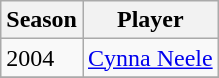<table class="wikitable collapsible">
<tr>
<th>Season</th>
<th>Player</th>
</tr>
<tr>
<td>2004 </td>
<td><a href='#'>Cynna Neele</a></td>
</tr>
<tr>
</tr>
</table>
